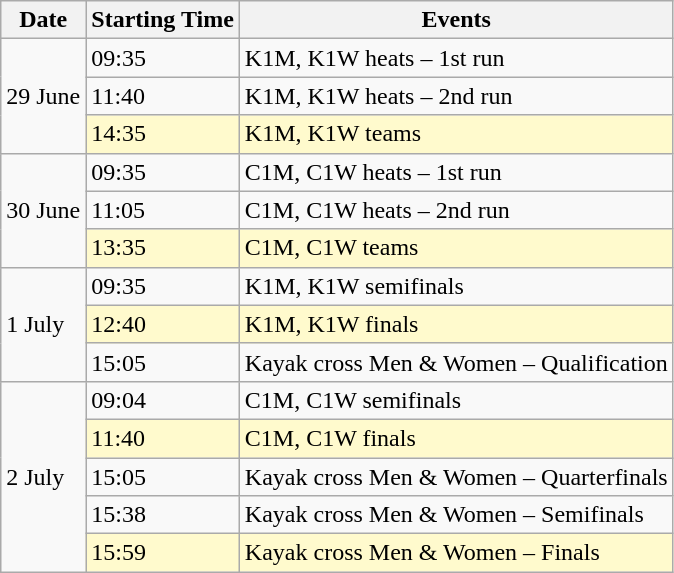<table class="wikitable">
<tr>
<th>Date</th>
<th>Starting Time</th>
<th>Events</th>
</tr>
<tr>
<td rowspan=3>29 June</td>
<td>09:35</td>
<td>K1M, K1W heats – 1st run</td>
</tr>
<tr>
<td>11:40</td>
<td>K1M, K1W heats – 2nd run</td>
</tr>
<tr bgcolor=lemonchiffon>
<td>14:35</td>
<td>K1M, K1W teams</td>
</tr>
<tr>
<td rowspan=3>30 June</td>
<td>09:35</td>
<td>C1M, C1W heats – 1st run</td>
</tr>
<tr>
<td>11:05</td>
<td>C1M, C1W heats – 2nd run</td>
</tr>
<tr bgcolor=lemonchiffon>
<td>13:35</td>
<td>C1M, C1W teams</td>
</tr>
<tr>
<td rowspan=3>1 July</td>
<td>09:35</td>
<td>K1M, K1W semifinals</td>
</tr>
<tr bgcolor=lemonchiffon>
<td>12:40</td>
<td>K1M, K1W finals</td>
</tr>
<tr>
<td>15:05</td>
<td>Kayak cross Men & Women – Qualification</td>
</tr>
<tr>
<td rowspan=5>2 July</td>
<td>09:04</td>
<td>C1M, C1W semifinals</td>
</tr>
<tr bgcolor=lemonchiffon>
<td>11:40</td>
<td>C1M, C1W finals</td>
</tr>
<tr>
<td>15:05</td>
<td>Kayak cross Men & Women – Quarterfinals</td>
</tr>
<tr>
<td>15:38</td>
<td>Kayak cross Men & Women – Semifinals</td>
</tr>
<tr bgcolor=lemonchiffon>
<td>15:59</td>
<td>Kayak cross Men & Women – Finals</td>
</tr>
</table>
